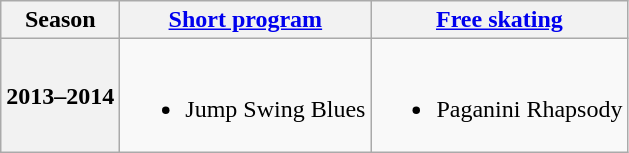<table class=wikitable style=text-align:center>
<tr>
<th>Season</th>
<th><a href='#'>Short program</a></th>
<th><a href='#'>Free skating</a></th>
</tr>
<tr>
<th>2013–2014 <br> </th>
<td><br><ul><li>Jump Swing Blues <br></li></ul></td>
<td><br><ul><li>Paganini Rhapsody <br></li></ul></td>
</tr>
</table>
